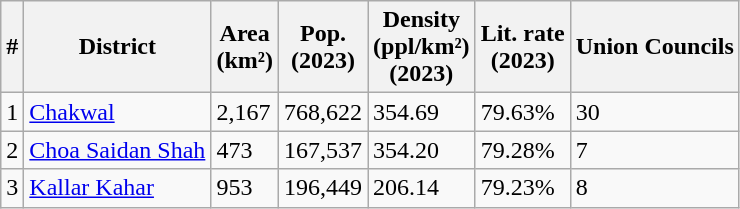<table class="wikitable sortable">
<tr>
<th>#</th>
<th>District</th>
<th>Area<br>(km²)</th>
<th>Pop.<br>(2023)</th>
<th>Density<br>(ppl/km²)<br>(2023)</th>
<th>Lit. rate<br>(2023)</th>
<th>Union Councils</th>
</tr>
<tr>
<td>1</td>
<td><a href='#'>Chakwal</a></td>
<td>2,167</td>
<td>768,622</td>
<td>354.69</td>
<td>79.63%</td>
<td>30</td>
</tr>
<tr>
<td>2</td>
<td><a href='#'>Choa Saidan Shah</a></td>
<td>473</td>
<td>167,537</td>
<td>354.20</td>
<td>79.28%</td>
<td>7</td>
</tr>
<tr>
<td>3</td>
<td><a href='#'>Kallar Kahar</a></td>
<td>953</td>
<td>196,449</td>
<td>206.14</td>
<td>79.23%</td>
<td>8</td>
</tr>
</table>
